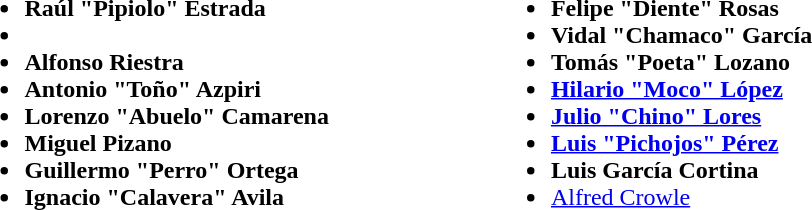<table>
<tr>
<td valign="top"><br><ul><li> <strong>Raúl "Pipiolo" Estrada</strong></li><li></li><li> <strong>Alfonso Riestra</strong></li><li> <strong>Antonio "Toño" Azpiri</strong></li><li> <strong>Lorenzo "Abuelo" Camarena</strong></li><li> <strong>Miguel Pizano </strong></li><li> <strong>Guillermo "Perro" Ortega</strong></li><li> <strong>Ignacio "Calavera" Avila</strong></li></ul></td>
<td style="width:100px;"> </td>
<td style="vertical-align:top;"><br><ul><li> <strong>Felipe "Diente" Rosas</strong></li><li> <strong>Vidal "Chamaco" García </strong></li><li> <strong>Tomás "Poeta" Lozano</strong></li><li> <strong><a href='#'>Hilario "Moco" López</a></strong></li><li> <strong><a href='#'>Julio "Chino" Lores</a></strong></li><li> <strong><a href='#'>Luis "Pichojos" Pérez</a></strong></li><li> <strong>Luis García Cortina</strong></li><li> <a href='#'>Alfred Crowle</a></li></ul></td>
</tr>
</table>
